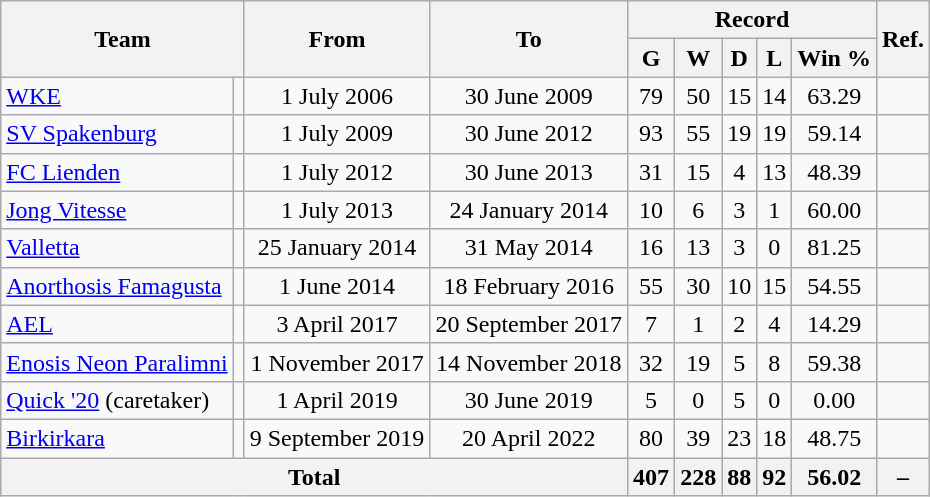<table class="wikitable">
<tr>
<th colspan="2" rowspan="2">Team</th>
<th rowspan="2">From</th>
<th rowspan="2">To</th>
<th colspan="5">Record</th>
<th rowspan="2">Ref.</th>
</tr>
<tr>
<th>G</th>
<th>W</th>
<th>D</th>
<th>L</th>
<th>Win %</th>
</tr>
<tr>
<td><a href='#'>WKE</a></td>
<td></td>
<td align="center">1 July 2006</td>
<td align="center">30 June 2009</td>
<td align="center">79</td>
<td align="center">50</td>
<td align="center">15</td>
<td align="center">14</td>
<td align="center">63.29</td>
<td></td>
</tr>
<tr>
<td><a href='#'>SV Spakenburg</a></td>
<td></td>
<td align="center">1 July 2009</td>
<td align="center">30 June 2012</td>
<td align="center">93</td>
<td align="center">55</td>
<td align="center">19</td>
<td align="center">19</td>
<td align="center">59.14</td>
<td></td>
</tr>
<tr>
<td><a href='#'>FC Lienden</a></td>
<td></td>
<td align="center">1 July 2012</td>
<td align="center">30 June 2013</td>
<td align="center">31</td>
<td align="center">15</td>
<td align="center">4</td>
<td align="center">13</td>
<td align="center">48.39</td>
<td></td>
</tr>
<tr>
<td><a href='#'>Jong Vitesse</a></td>
<td></td>
<td align="center">1 July 2013</td>
<td align="center">24 January 2014</td>
<td align="center">10</td>
<td align="center">6</td>
<td align="center">3</td>
<td align="center">1</td>
<td align="center">60.00</td>
<td></td>
</tr>
<tr>
<td><a href='#'>Valletta</a></td>
<td></td>
<td align="center">25 January 2014</td>
<td align="center">31 May 2014</td>
<td align="center">16</td>
<td align="center">13</td>
<td align="center">3</td>
<td align="center">0</td>
<td align="center">81.25</td>
<td></td>
</tr>
<tr>
<td><a href='#'>Anorthosis Famagusta</a></td>
<td></td>
<td align="center">1 June 2014</td>
<td align="center">18 February 2016</td>
<td align="center">55</td>
<td align="center">30</td>
<td align="center">10</td>
<td align="center">15</td>
<td align="center">54.55</td>
<td></td>
</tr>
<tr>
<td><a href='#'>AEL</a></td>
<td></td>
<td align="center">3 April 2017</td>
<td align="center">20 September 2017</td>
<td align="center">7</td>
<td align="center">1</td>
<td align="center">2</td>
<td align="center">4</td>
<td align="center">14.29</td>
<td></td>
</tr>
<tr>
<td><a href='#'>Enosis Neon Paralimni</a></td>
<td></td>
<td align="center">1 November 2017</td>
<td align="center">14 November 2018</td>
<td align="center">32</td>
<td align="center">19</td>
<td align="center">5</td>
<td align="center">8</td>
<td align="center">59.38</td>
<td></td>
</tr>
<tr>
<td><a href='#'>Quick '20</a> (caretaker)</td>
<td></td>
<td align="center">1 April 2019</td>
<td align="center">30 June 2019</td>
<td align="center">5</td>
<td align="center">0</td>
<td align="center">5</td>
<td align="center">0</td>
<td align="center">0.00</td>
<td></td>
</tr>
<tr>
<td><a href='#'>Birkirkara</a></td>
<td></td>
<td align="center">9 September 2019</td>
<td align="center">20 April 2022</td>
<td align="center">80</td>
<td align="center">39</td>
<td align="center">23</td>
<td align="center">18</td>
<td align="center">48.75</td>
<td></td>
</tr>
<tr>
<th colspan="4">Total</th>
<th>407</th>
<th>228</th>
<th>88</th>
<th>92</th>
<th>56.02</th>
<th>–</th>
</tr>
</table>
